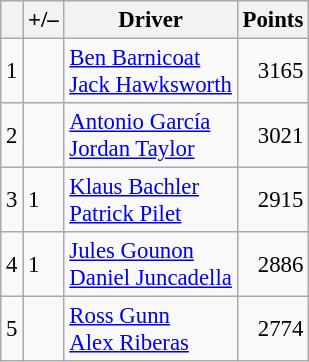<table class="wikitable" style="font-size: 95%;">
<tr>
<th scope="col"></th>
<th scope="col">+/–</th>
<th scope="col">Driver</th>
<th scope="col">Points</th>
</tr>
<tr>
<td align=center>1</td>
<td align="left"></td>
<td> <a href='#'>Ben Barnicoat</a><br> <a href='#'>Jack Hawksworth</a></td>
<td align=right>3165</td>
</tr>
<tr>
<td align=center>2</td>
<td align="left"></td>
<td> <a href='#'>Antonio García</a><br> <a href='#'>Jordan Taylor</a></td>
<td align=right>3021</td>
</tr>
<tr>
<td align=center>3</td>
<td align="left"> 1</td>
<td> <a href='#'>Klaus Bachler</a><br> <a href='#'>Patrick Pilet</a></td>
<td align=right>2915</td>
</tr>
<tr>
<td align=center>4</td>
<td align="left"> 1</td>
<td> <a href='#'>Jules Gounon</a><br> <a href='#'>Daniel Juncadella</a></td>
<td align=right>2886</td>
</tr>
<tr>
<td align=center>5</td>
<td align="left"></td>
<td> <a href='#'>Ross Gunn</a><br> <a href='#'>Alex Riberas</a></td>
<td align=right>2774</td>
</tr>
</table>
